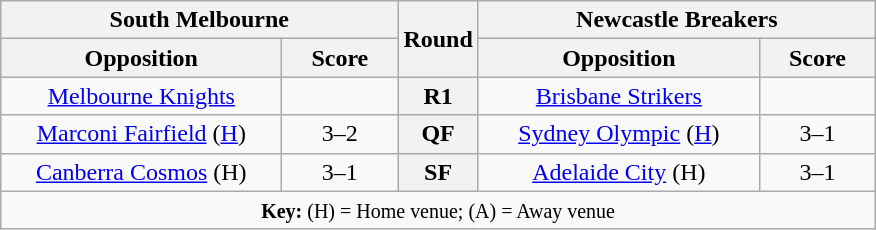<table class="wikitable plainrowheaders" style="text-align:center;margin:0">
<tr>
<th colspan="2">South Melbourne</th>
<th rowspan="2" style="width:25px">Round</th>
<th colspan="2">Newcastle Breakers</th>
</tr>
<tr>
<th scope="col" style="width:180px">Opposition</th>
<th scope="col" style="width:70px">Score</th>
<th scope="col" style="width:180px">Opposition</th>
<th scope="col" style="width:70px">Score</th>
</tr>
<tr>
<td><a href='#'>Melbourne Knights</a></td>
<td></td>
<th scope=row style="text-align:center">R1</th>
<td><a href='#'>Brisbane Strikers</a></td>
<td></td>
</tr>
<tr>
<td><a href='#'>Marconi Fairfield</a> (<a href='#'>H</a>)</td>
<td>3–2</td>
<th scope=row style="text-align:center">QF</th>
<td><a href='#'>Sydney Olympic</a> (<a href='#'>H</a>)</td>
<td>3–1</td>
</tr>
<tr>
<td><a href='#'>Canberra Cosmos</a> (H)</td>
<td>3–1</td>
<th scope=row style="text-align:center">SF</th>
<td><a href='#'>Adelaide City</a> (H)</td>
<td>3–1</td>
</tr>
<tr>
<td colspan="5"><small><strong>Key:</strong> (H) = Home venue; (A) = Away venue</small></td>
</tr>
</table>
